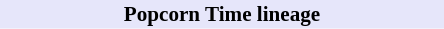<table class="toccolours" style="float:right; width:300px;font-size:88%;margin:0 0 0.5em 1em;">
<tr>
<th style="background:lavender;">Popcorn Time lineage</th>
</tr>
<tr>
<td><br>





</td>
</tr>
<tr>
</tr>
</table>
